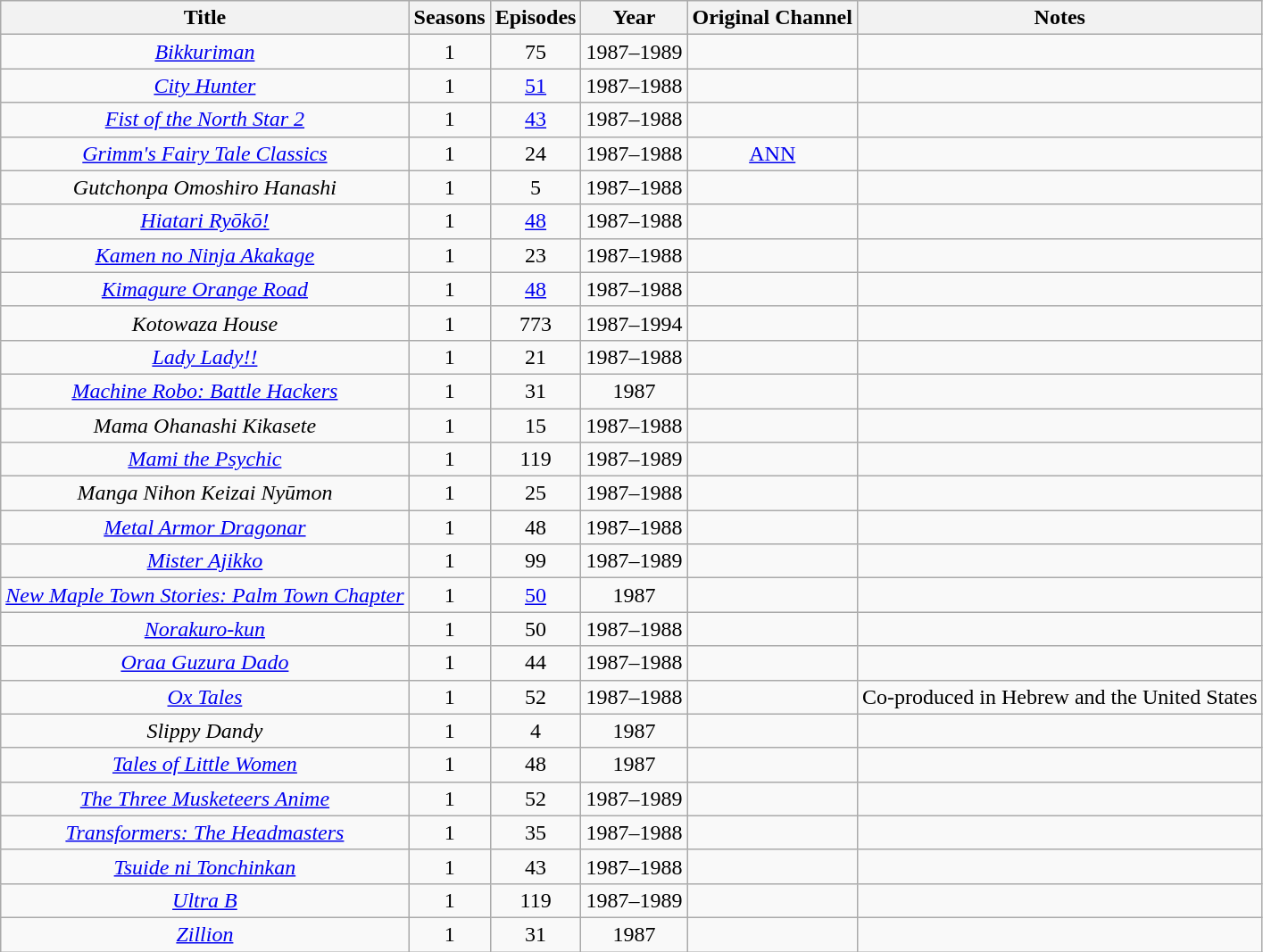<table class="wikitable sortable" style="text-align:center;">
<tr>
<th scope="col">Title</th>
<th>Seasons</th>
<th scope="col">Episodes</th>
<th scope="col">Year</th>
<th>Original Channel</th>
<th scope="col">Notes</th>
</tr>
<tr>
<td><em><a href='#'>Bikkuriman</a></em></td>
<td>1</td>
<td>75</td>
<td>1987–1989</td>
<td></td>
<td></td>
</tr>
<tr>
<td><em><a href='#'>City Hunter</a></em></td>
<td>1</td>
<td><a href='#'>51</a></td>
<td>1987–1988</td>
<td></td>
<td></td>
</tr>
<tr>
<td><em><a href='#'>Fist of the North Star 2</a></em></td>
<td>1</td>
<td><a href='#'>43</a></td>
<td>1987–1988</td>
<td></td>
<td></td>
</tr>
<tr>
<td><em><a href='#'>Grimm's Fairy Tale Classics</a></em></td>
<td>1</td>
<td>24</td>
<td>1987–1988</td>
<td><a href='#'>ANN</a></td>
<td></td>
</tr>
<tr>
<td><em>Gutchonpa Omoshiro Hanashi</em></td>
<td>1</td>
<td>5</td>
<td>1987–1988</td>
<td></td>
<td></td>
</tr>
<tr>
<td><em><a href='#'>Hiatari Ryōkō!</a></em></td>
<td>1</td>
<td><a href='#'>48</a></td>
<td>1987–1988</td>
<td></td>
<td></td>
</tr>
<tr>
<td><em><a href='#'>Kamen no Ninja Akakage</a></em></td>
<td>1</td>
<td>23</td>
<td>1987–1988</td>
<td></td>
<td></td>
</tr>
<tr>
<td><em><a href='#'>Kimagure Orange Road</a></em></td>
<td>1</td>
<td><a href='#'>48</a></td>
<td>1987–1988</td>
<td></td>
<td></td>
</tr>
<tr>
<td><em>Kotowaza House</em></td>
<td>1</td>
<td>773</td>
<td>1987–1994</td>
<td></td>
<td></td>
</tr>
<tr>
<td><em><a href='#'>Lady Lady!!</a></em></td>
<td>1</td>
<td>21</td>
<td>1987–1988</td>
<td></td>
<td></td>
</tr>
<tr>
<td><em><a href='#'>Machine Robo: Battle Hackers</a></em></td>
<td>1</td>
<td>31</td>
<td>1987</td>
<td></td>
<td></td>
</tr>
<tr>
<td><em>Mama Ohanashi Kikasete</em></td>
<td>1</td>
<td>15</td>
<td>1987–1988</td>
<td></td>
<td></td>
</tr>
<tr>
<td><em><a href='#'>Mami the Psychic</a></em></td>
<td>1</td>
<td>119</td>
<td>1987–1989</td>
<td></td>
<td></td>
</tr>
<tr>
<td><em>Manga Nihon Keizai Nyūmon</em></td>
<td>1</td>
<td>25</td>
<td>1987–1988</td>
<td></td>
<td></td>
</tr>
<tr>
<td><em><a href='#'>Metal Armor Dragonar</a></em></td>
<td>1</td>
<td>48</td>
<td>1987–1988</td>
<td></td>
<td></td>
</tr>
<tr>
<td><em><a href='#'>Mister Ajikko</a></em></td>
<td>1</td>
<td>99</td>
<td>1987–1989</td>
<td></td>
<td></td>
</tr>
<tr>
<td><em><a href='#'>New Maple Town Stories: Palm Town Chapter</a></em></td>
<td>1</td>
<td><a href='#'>50</a></td>
<td>1987</td>
<td></td>
<td></td>
</tr>
<tr>
<td><em><a href='#'>Norakuro-kun</a></em></td>
<td>1</td>
<td>50</td>
<td>1987–1988</td>
<td></td>
<td></td>
</tr>
<tr>
<td><em><a href='#'>Oraa Guzura Dado</a></em></td>
<td>1</td>
<td>44</td>
<td>1987–1988</td>
<td></td>
<td></td>
</tr>
<tr>
<td><em><a href='#'>Ox Tales</a></em></td>
<td>1</td>
<td>52</td>
<td>1987–1988</td>
<td></td>
<td>Co-produced in Hebrew and the United States</td>
</tr>
<tr>
<td><em>Slippy Dandy</em></td>
<td>1</td>
<td>4</td>
<td>1987</td>
<td></td>
<td></td>
</tr>
<tr>
<td><em><a href='#'>Tales of Little Women</a></em></td>
<td>1</td>
<td>48</td>
<td>1987</td>
<td></td>
<td></td>
</tr>
<tr>
<td data-sort-value="Three Musketeers Anime"><em><a href='#'>The Three Musketeers Anime</a></em></td>
<td>1</td>
<td>52</td>
<td>1987–1989</td>
<td></td>
<td></td>
</tr>
<tr>
<td><em><a href='#'>Transformers: The Headmasters</a></em></td>
<td>1</td>
<td>35</td>
<td>1987–1988</td>
<td></td>
<td></td>
</tr>
<tr>
<td><em><a href='#'>Tsuide ni Tonchinkan</a></em></td>
<td>1</td>
<td>43</td>
<td>1987–1988</td>
<td></td>
<td></td>
</tr>
<tr>
<td><em><a href='#'>Ultra B</a></em></td>
<td>1</td>
<td>119</td>
<td>1987–1989</td>
<td></td>
<td></td>
</tr>
<tr>
<td><em><a href='#'>Zillion</a></em></td>
<td>1</td>
<td>31</td>
<td>1987</td>
<td></td>
<td></td>
</tr>
</table>
